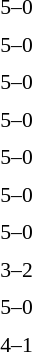<table style="font-size:90%">
<tr>
<th width="150"></th>
<th width="100"></th>
<th width="150"></th>
</tr>
<tr>
<td align="right"><strong></strong></td>
<td align="center">5–0</td>
<td></td>
</tr>
<tr>
<td></td>
<td></td>
<td></td>
</tr>
<tr>
<td align="right"><strong></strong></td>
<td align="center">5–0</td>
<td></td>
</tr>
<tr>
<td></td>
<td></td>
<td></td>
</tr>
<tr>
<td align="right"><strong></strong></td>
<td align="center">5–0</td>
<td></td>
</tr>
<tr>
<td></td>
<td></td>
<td></td>
</tr>
<tr>
<td align="right"><strong></strong></td>
<td align="center">5–0</td>
<td></td>
</tr>
<tr>
<td></td>
<td></td>
<td></td>
</tr>
<tr>
<td align="right"><strong></strong></td>
<td align="center">5–0</td>
<td></td>
</tr>
<tr>
<td></td>
<td></td>
<td></td>
</tr>
<tr>
<td align="right"><strong></strong></td>
<td align="center">5–0</td>
<td></td>
</tr>
<tr>
<td></td>
<td></td>
<td></td>
</tr>
<tr>
<td align="right"><strong></strong></td>
<td align="center">5–0</td>
<td></td>
</tr>
<tr>
<td></td>
<td></td>
<td></td>
</tr>
<tr>
<td align="right"><strong></strong></td>
<td align="center">3–2</td>
<td></td>
</tr>
<tr>
<td></td>
<td></td>
<td></td>
</tr>
<tr>
<td align="right"><strong></strong></td>
<td align="center">5–0</td>
<td></td>
</tr>
<tr>
<td></td>
<td></td>
<td></td>
</tr>
<tr>
<td align="right"><strong></strong></td>
<td align="center">4–1</td>
<td></td>
</tr>
<tr>
<td></td>
<td></td>
<td></td>
</tr>
<tr>
</tr>
</table>
